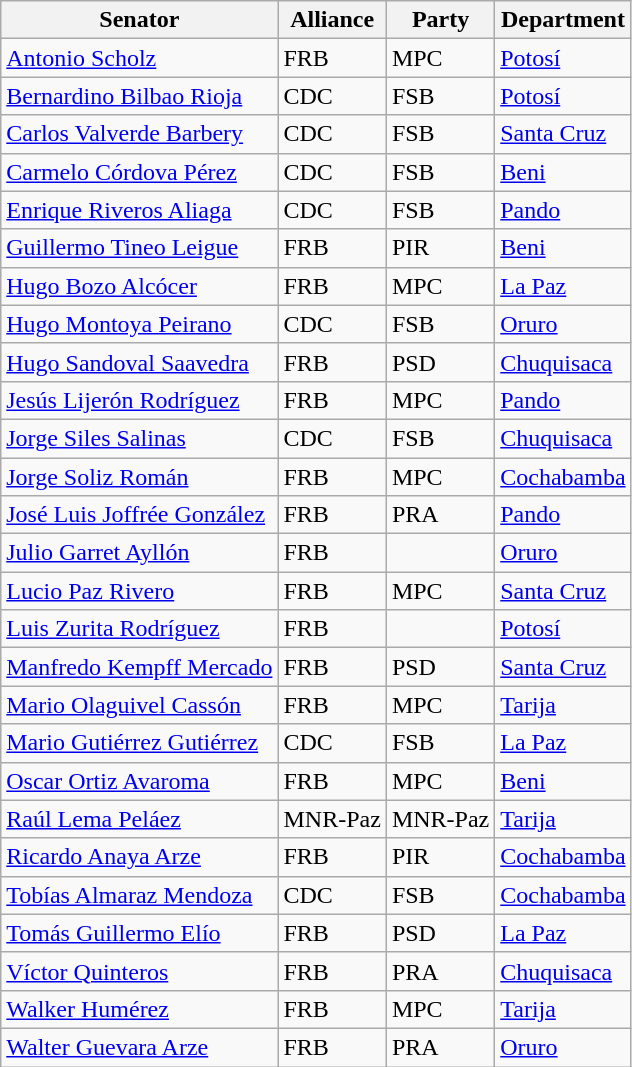<table class="wikitable sortable">
<tr>
<th>Senator</th>
<th>Alliance</th>
<th>Party</th>
<th>Department</th>
</tr>
<tr>
<td><a href='#'>Antonio Scholz</a></td>
<td>FRB</td>
<td>MPC</td>
<td><a href='#'>Potosí</a></td>
</tr>
<tr>
<td><a href='#'>Bernardino Bilbao Rioja</a></td>
<td>CDC</td>
<td>FSB</td>
<td><a href='#'>Potosí</a></td>
</tr>
<tr>
<td><a href='#'>Carlos Valverde Barbery</a></td>
<td>CDC</td>
<td>FSB</td>
<td><a href='#'>Santa Cruz</a></td>
</tr>
<tr>
<td><a href='#'>Carmelo Córdova Pérez</a></td>
<td>CDC</td>
<td>FSB</td>
<td><a href='#'>Beni</a></td>
</tr>
<tr>
<td><a href='#'>Enrique Riveros Aliaga</a></td>
<td>CDC</td>
<td>FSB</td>
<td><a href='#'>Pando</a></td>
</tr>
<tr>
<td><a href='#'>Guillermo Tineo Leigue</a></td>
<td>FRB</td>
<td>PIR</td>
<td><a href='#'>Beni</a></td>
</tr>
<tr>
<td><a href='#'>Hugo Bozo Alcócer</a></td>
<td>FRB</td>
<td>MPC</td>
<td><a href='#'>La Paz</a></td>
</tr>
<tr>
<td><a href='#'>Hugo Montoya Peirano</a></td>
<td>CDC</td>
<td>FSB</td>
<td><a href='#'>Oruro</a></td>
</tr>
<tr>
<td><a href='#'>Hugo Sandoval Saavedra</a></td>
<td>FRB</td>
<td>PSD</td>
<td><a href='#'>Chuquisaca</a></td>
</tr>
<tr>
<td><a href='#'>Jesús Lijerón Rodríguez</a></td>
<td>FRB</td>
<td>MPC</td>
<td><a href='#'>Pando</a></td>
</tr>
<tr>
<td><a href='#'>Jorge Siles Salinas</a></td>
<td>CDC</td>
<td>FSB</td>
<td><a href='#'>Chuquisaca</a></td>
</tr>
<tr>
<td><a href='#'>Jorge Soliz Román</a></td>
<td>FRB</td>
<td>MPC</td>
<td><a href='#'>Cochabamba</a></td>
</tr>
<tr>
<td><a href='#'>José Luis Joffrée González</a></td>
<td>FRB</td>
<td>PRA</td>
<td><a href='#'>Pando</a></td>
</tr>
<tr>
<td><a href='#'>Julio Garret Ayllón</a></td>
<td>FRB</td>
<td></td>
<td><a href='#'>Oruro</a></td>
</tr>
<tr>
<td><a href='#'>Lucio Paz Rivero</a></td>
<td>FRB</td>
<td>MPC</td>
<td><a href='#'>Santa Cruz</a></td>
</tr>
<tr>
<td><a href='#'>Luis Zurita Rodríguez</a></td>
<td>FRB</td>
<td></td>
<td><a href='#'>Potosí</a></td>
</tr>
<tr>
<td><a href='#'>Manfredo Kempff Mercado</a></td>
<td>FRB</td>
<td>PSD</td>
<td><a href='#'>Santa Cruz</a></td>
</tr>
<tr>
<td><a href='#'>Mario Olaguivel Cassón</a></td>
<td>FRB</td>
<td>MPC</td>
<td><a href='#'>Tarija</a></td>
</tr>
<tr>
<td><a href='#'>Mario Gutiérrez Gutiérrez</a></td>
<td>CDC</td>
<td>FSB</td>
<td><a href='#'>La Paz</a></td>
</tr>
<tr>
<td><a href='#'>Oscar Ortiz Avaroma</a></td>
<td>FRB</td>
<td>MPC</td>
<td><a href='#'>Beni</a></td>
</tr>
<tr>
<td><a href='#'>Raúl Lema Peláez</a></td>
<td>MNR-Paz</td>
<td>MNR-Paz</td>
<td><a href='#'>Tarija</a></td>
</tr>
<tr>
<td><a href='#'>Ricardo Anaya Arze</a></td>
<td>FRB</td>
<td>PIR</td>
<td><a href='#'>Cochabamba</a></td>
</tr>
<tr>
<td><a href='#'>Tobías Almaraz Mendoza</a></td>
<td>CDC</td>
<td>FSB</td>
<td><a href='#'>Cochabamba</a></td>
</tr>
<tr>
<td><a href='#'>Tomás Guillermo Elío</a></td>
<td>FRB</td>
<td>PSD</td>
<td><a href='#'>La Paz</a></td>
</tr>
<tr>
<td><a href='#'>Víctor Quinteros</a></td>
<td>FRB</td>
<td>PRA</td>
<td><a href='#'>Chuquisaca</a></td>
</tr>
<tr>
<td><a href='#'>Walker Humérez</a></td>
<td>FRB</td>
<td>MPC</td>
<td><a href='#'>Tarija</a></td>
</tr>
<tr>
<td><a href='#'>Walter Guevara Arze</a></td>
<td>FRB</td>
<td>PRA</td>
<td><a href='#'>Oruro</a></td>
</tr>
</table>
